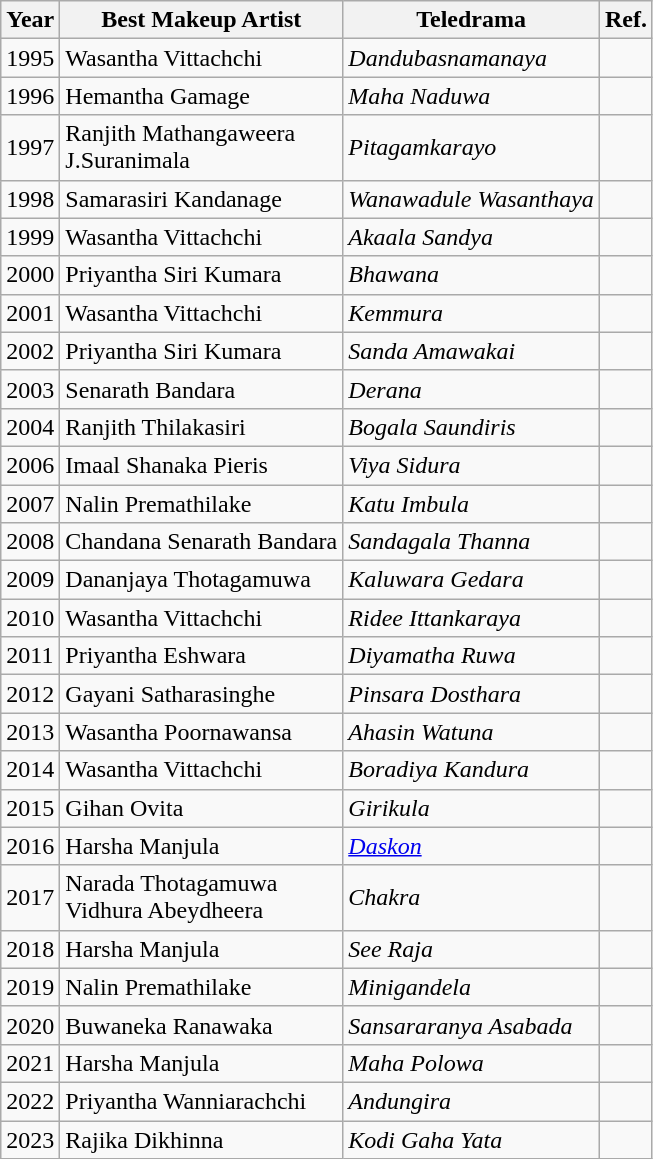<table class="wikitable">
<tr>
<th>Year</th>
<th>Best Makeup Artist</th>
<th>Teledrama</th>
<th>Ref.</th>
</tr>
<tr>
<td>1995</td>
<td>Wasantha Vittachchi</td>
<td><em>Dandubasnamanaya</em></td>
<td></td>
</tr>
<tr>
<td>1996</td>
<td>Hemantha Gamage</td>
<td><em>Maha Naduwa</em></td>
<td></td>
</tr>
<tr>
<td>1997</td>
<td>Ranjith Mathangaweera <br> J.Suranimala</td>
<td><em>Pitagamkarayo</em></td>
<td></td>
</tr>
<tr>
<td>1998</td>
<td>Samarasiri Kandanage</td>
<td><em>Wanawadule Wasanthaya</em></td>
<td></td>
</tr>
<tr>
<td>1999</td>
<td>Wasantha Vittachchi</td>
<td><em>Akaala Sandya</em></td>
<td></td>
</tr>
<tr>
<td>2000</td>
<td>Priyantha Siri Kumara</td>
<td><em>Bhawana</em></td>
<td></td>
</tr>
<tr>
<td>2001</td>
<td>Wasantha Vittachchi</td>
<td><em>Kemmura</em></td>
<td></td>
</tr>
<tr>
<td>2002</td>
<td>Priyantha Siri Kumara</td>
<td><em>Sanda Amawakai</em></td>
<td></td>
</tr>
<tr>
<td>2003</td>
<td>Senarath Bandara</td>
<td><em>Derana</em></td>
<td></td>
</tr>
<tr>
<td>2004</td>
<td>Ranjith Thilakasiri</td>
<td><em>Bogala Saundiris</em></td>
<td></td>
</tr>
<tr>
<td>2006</td>
<td>Imaal Shanaka Pieris</td>
<td><em>Viya Sidura</em></td>
<td></td>
</tr>
<tr>
<td>2007</td>
<td>Nalin Premathilake</td>
<td><em>Katu Imbula</em></td>
<td></td>
</tr>
<tr>
<td>2008</td>
<td>Chandana Senarath Bandara</td>
<td><em>Sandagala Thanna</em></td>
<td></td>
</tr>
<tr>
<td>2009</td>
<td>Dananjaya Thotagamuwa</td>
<td><em>Kaluwara Gedara</em></td>
<td></td>
</tr>
<tr>
<td>2010</td>
<td>Wasantha Vittachchi</td>
<td><em>Ridee Ittankaraya</em></td>
<td></td>
</tr>
<tr>
<td>2011</td>
<td>Priyantha Eshwara</td>
<td><em>Diyamatha Ruwa</em></td>
<td></td>
</tr>
<tr>
<td>2012</td>
<td>Gayani Satharasinghe</td>
<td><em>Pinsara Dosthara</em></td>
<td></td>
</tr>
<tr>
<td>2013</td>
<td>Wasantha Poornawansa</td>
<td><em>Ahasin Watuna</em></td>
<td></td>
</tr>
<tr>
<td>2014</td>
<td>Wasantha Vittachchi</td>
<td><em>Boradiya Kandura</em></td>
<td></td>
</tr>
<tr>
<td>2015</td>
<td>Gihan Ovita</td>
<td><em>Girikula</em></td>
<td></td>
</tr>
<tr>
<td>2016</td>
<td>Harsha Manjula</td>
<td><em><a href='#'>Daskon</a></em></td>
<td></td>
</tr>
<tr>
<td>2017</td>
<td>Narada Thotagamuwa <br> Vidhura Abeydheera</td>
<td><em>Chakra</em></td>
<td></td>
</tr>
<tr>
<td>2018</td>
<td>Harsha Manjula</td>
<td><em>See Raja</em></td>
<td></td>
</tr>
<tr>
<td>2019</td>
<td>Nalin Premathilake</td>
<td><em>Minigandela</em></td>
<td></td>
</tr>
<tr>
<td>2020</td>
<td>Buwaneka Ranawaka</td>
<td><em>Sansararanya Asabada</em></td>
<td></td>
</tr>
<tr>
<td>2021</td>
<td>Harsha Manjula</td>
<td><em>Maha Polowa</em></td>
<td></td>
</tr>
<tr>
<td>2022</td>
<td>Priyantha Wanniarachchi</td>
<td><em>Andungira</em></td>
<td></td>
</tr>
<tr>
<td>2023</td>
<td>Rajika Dikhinna</td>
<td><em>Kodi Gaha Yata</em></td>
<td></td>
</tr>
</table>
